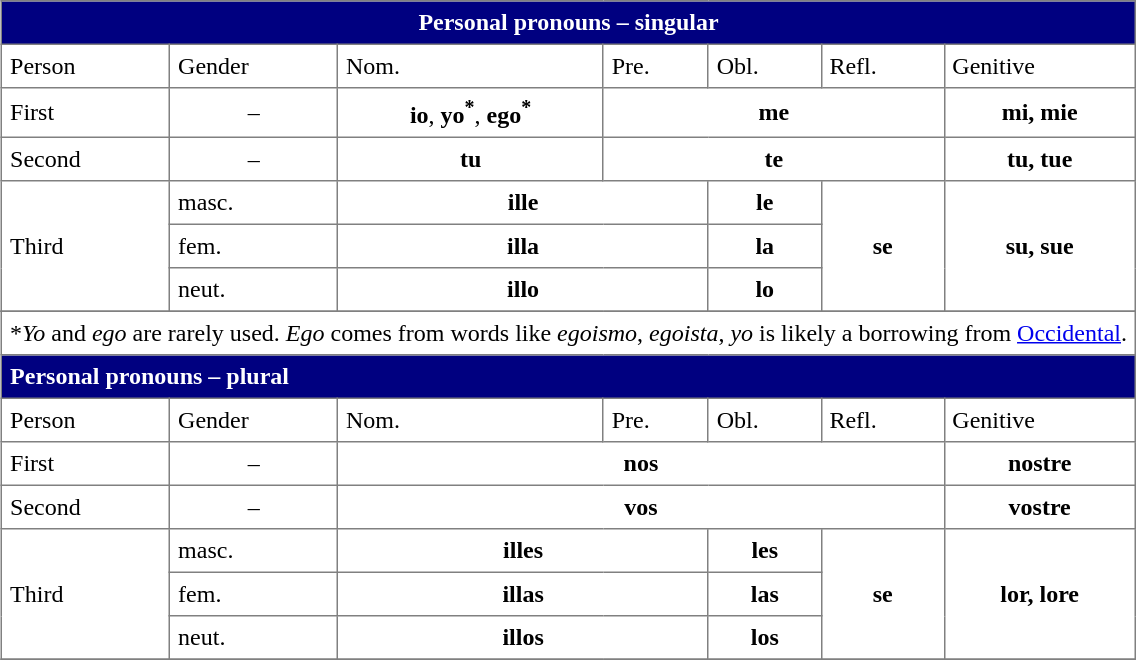<table border="1" cellpadding="5" cellspacing="0" align="right" style="border-collapse:collapse">
<tr align="center">
<td colspan=7 style="background: navy; color: white"><strong>Personal pronouns – singular</strong></td>
</tr>
<tr>
<td>Person</td>
<td>Gender</td>
<td>Nom.</td>
<td>Pre.</td>
<td>Obl.</td>
<td>Refl.</td>
<td>Genitive</td>
</tr>
<tr align="center">
<td align="left">First</td>
<td>–</td>
<td><strong>io</strong>, <strong>yo<sup>*</sup></strong>, <strong>ego<sup>*</sup></strong></td>
<td colspan=3><strong>me</strong></td>
<td><strong>mi, mie</strong></td>
</tr>
<tr align="center">
<td align="left">Second</td>
<td>–</td>
<td><strong>tu</strong></td>
<td colspan=3><strong>te</strong></td>
<td><strong>tu, tue</strong></td>
</tr>
<tr align="center">
<td rowspan=3 align="left">Third</td>
<td align="left">masc.</td>
<td colspan=2><strong>ille</strong></td>
<td><strong>le</strong></td>
<td rowspan=3><strong>se</strong></td>
<td rowspan=3><strong>su, sue</strong></td>
</tr>
<tr align="center">
<td align="left">fem.</td>
<td colspan=2><strong>illa</strong></td>
<td><strong>la</strong></td>
</tr>
<tr align="center">
<td align="left">neut.</td>
<td colspan=2><strong>illo</strong></td>
<td><strong>lo</strong></td>
</tr>
<tr align="center">
</tr>
<tr align="left">
<td colspan = 7>*<em>Yo</em> and <em>ego</em> are rarely used. <em>Ego</em> comes from words like <em>egoismo</em>, <em>egoista</em>, <em>yo</em> is likely a borrowing from <a href='#'>Occidental</a>.</td>
</tr>
<tr>
<td colspan=7 style="background: navy; color: white"><strong>Personal pronouns – plural</strong></td>
</tr>
<tr>
<td>Person</td>
<td>Gender</td>
<td>Nom.</td>
<td>Pre.</td>
<td>Obl.</td>
<td>Refl.</td>
<td>Genitive</td>
</tr>
<tr align="center">
<td align="left">First</td>
<td>–</td>
<td colspan=4><strong>nos</strong></td>
<td><strong>nostre</strong></td>
</tr>
<tr align="center">
<td align="left">Second</td>
<td>–</td>
<td colspan=4><strong>vos</strong></td>
<td><strong>vostre</strong></td>
</tr>
<tr align="center">
<td rowspan=3 align="left">Third</td>
<td align="left">masc.</td>
<td colspan=2><strong>illes</strong></td>
<td><strong>les</strong></td>
<td rowspan=3><strong>se</strong></td>
<td rowspan=3><strong>lor, lore</strong></td>
</tr>
<tr align="center">
<td align="left">fem.</td>
<td colspan=2><strong>illas</strong></td>
<td><strong>las</strong></td>
</tr>
<tr align="center">
<td align="left">neut.</td>
<td colspan=2><strong>illos</strong></td>
<td><strong>los</strong></td>
</tr>
<tr>
</tr>
</table>
